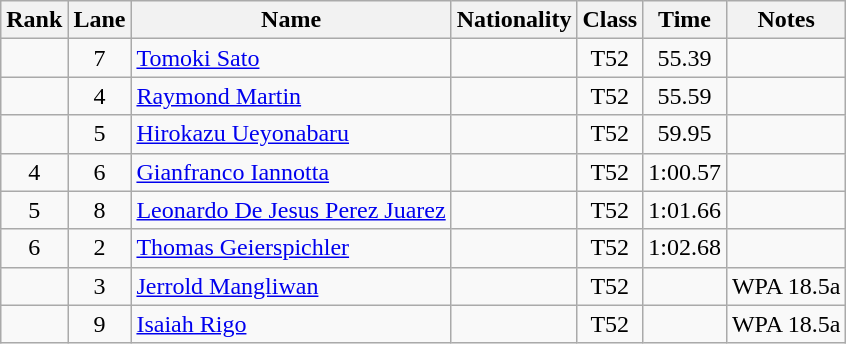<table class="wikitable sortable" style="text-align:center">
<tr>
<th>Rank</th>
<th>Lane</th>
<th>Name</th>
<th>Nationality</th>
<th>Class</th>
<th>Time</th>
<th>Notes</th>
</tr>
<tr>
<td></td>
<td>7</td>
<td align="left"><a href='#'>Tomoki Sato</a></td>
<td align="left"></td>
<td>T52</td>
<td>55.39</td>
<td></td>
</tr>
<tr>
<td></td>
<td>4</td>
<td align="left"><a href='#'>Raymond Martin</a></td>
<td align="left"></td>
<td>T52</td>
<td>55.59</td>
<td></td>
</tr>
<tr>
<td></td>
<td>5</td>
<td align="left"><a href='#'>Hirokazu Ueyonabaru</a></td>
<td align="left"></td>
<td>T52</td>
<td>59.95</td>
<td></td>
</tr>
<tr>
<td>4</td>
<td>6</td>
<td align="left"><a href='#'>Gianfranco Iannotta</a></td>
<td align="left"></td>
<td>T52</td>
<td>1:00.57</td>
<td></td>
</tr>
<tr>
<td>5</td>
<td>8</td>
<td align="left"><a href='#'>Leonardo De Jesus Perez Juarez</a></td>
<td align="left"></td>
<td>T52</td>
<td>1:01.66</td>
<td></td>
</tr>
<tr>
<td>6</td>
<td>2</td>
<td align="left"><a href='#'>Thomas Geierspichler</a></td>
<td align="left"></td>
<td>T52</td>
<td>1:02.68</td>
<td></td>
</tr>
<tr>
<td></td>
<td>3</td>
<td align="left"><a href='#'>Jerrold Mangliwan</a></td>
<td align="left"></td>
<td>T52</td>
<td></td>
<td>WPA 18.5a</td>
</tr>
<tr>
<td></td>
<td>9</td>
<td align="left"><a href='#'>Isaiah Rigo</a></td>
<td align="left"></td>
<td>T52</td>
<td></td>
<td>WPA 18.5a</td>
</tr>
</table>
